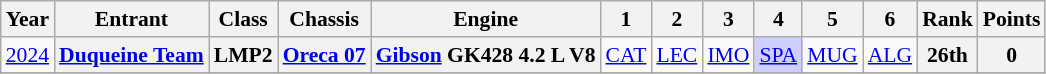<table class="wikitable" style="text-align:center; font-size:90%">
<tr>
<th>Year</th>
<th>Entrant</th>
<th>Class</th>
<th>Chassis</th>
<th>Engine</th>
<th>1</th>
<th>2</th>
<th>3</th>
<th>4</th>
<th>5</th>
<th>6</th>
<th>Rank</th>
<th>Points</th>
</tr>
<tr>
<td><a href='#'>2024</a></td>
<th><a href='#'>Duqueine Team</a></th>
<th>LMP2</th>
<th><a href='#'>Oreca 07</a></th>
<th><a href='#'>Gibson</a> GK428 4.2 L V8</th>
<td><a href='#'>CAT</a></td>
<td><a href='#'>LEC</a></td>
<td><a href='#'>IMO</a></td>
<td style="background:#CFCFFF;"><a href='#'>SPA</a><br></td>
<td><a href='#'>MUG</a></td>
<td><a href='#'>ALG</a></td>
<th>26th</th>
<th>0</th>
</tr>
<tr>
</tr>
</table>
